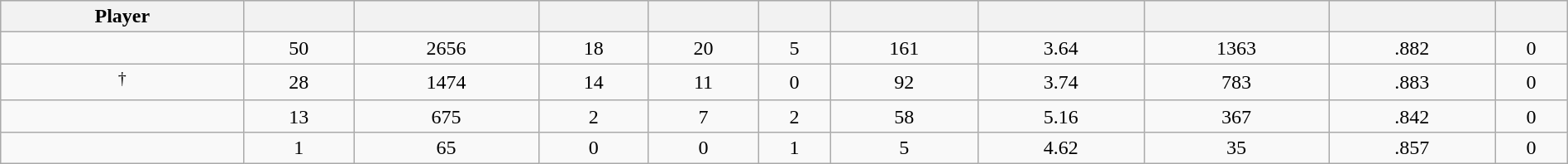<table class="wikitable sortable" style="width:100%;">
<tr style="text-align:center; background:#ddd;">
<th>Player</th>
<th></th>
<th></th>
<th></th>
<th></th>
<th></th>
<th></th>
<th></th>
<th></th>
<th></th>
<th></th>
</tr>
<tr align=center>
<td></td>
<td>50</td>
<td>2656</td>
<td>18</td>
<td>20</td>
<td>5</td>
<td>161</td>
<td>3.64</td>
<td>1363</td>
<td>.882</td>
<td>0</td>
</tr>
<tr align=center>
<td><sup>†</sup></td>
<td>28</td>
<td>1474</td>
<td>14</td>
<td>11</td>
<td>0</td>
<td>92</td>
<td>3.74</td>
<td>783</td>
<td>.883</td>
<td>0</td>
</tr>
<tr align=center>
<td></td>
<td>13</td>
<td>675</td>
<td>2</td>
<td>7</td>
<td>2</td>
<td>58</td>
<td>5.16</td>
<td>367</td>
<td>.842</td>
<td>0</td>
</tr>
<tr align=center>
<td></td>
<td>1</td>
<td>65</td>
<td>0</td>
<td>0</td>
<td>1</td>
<td>5</td>
<td>4.62</td>
<td>35</td>
<td>.857</td>
<td>0</td>
</tr>
</table>
